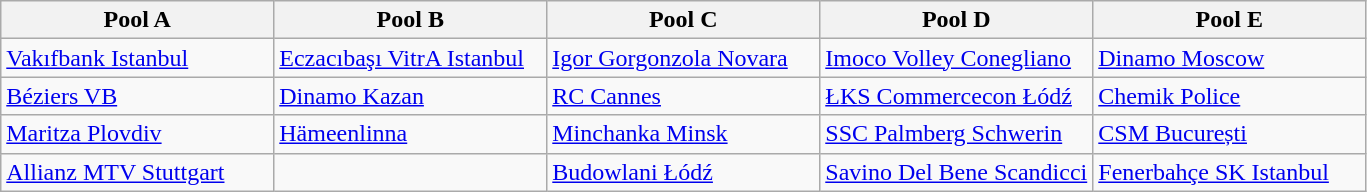<table class="wikitable">
<tr>
<th width=20%>Pool A</th>
<th width=20%>Pool B</th>
<th width=20%>Pool C</th>
<th width=20%>Pool D</th>
<th width=20%>Pool E</th>
</tr>
<tr>
<td> <a href='#'>Vakıfbank Istanbul</a></td>
<td> <a href='#'>Eczacıbaşı VitrA Istanbul</a></td>
<td> <a href='#'>Igor Gorgonzola Novara</a></td>
<td> <a href='#'>Imoco Volley Conegliano</a></td>
<td> <a href='#'>Dinamo Moscow</a></td>
</tr>
<tr>
<td> <a href='#'>Béziers VB</a></td>
<td> <a href='#'>Dinamo Kazan</a></td>
<td> <a href='#'>RC Cannes</a></td>
<td> <a href='#'>ŁKS Commercecon Łódź</a></td>
<td> <a href='#'>Chemik Police</a></td>
</tr>
<tr>
<td> <a href='#'>Maritza Plovdiv</a></td>
<td> <a href='#'>Hämeenlinna</a></td>
<td> <a href='#'>Minchanka Minsk</a></td>
<td> <a href='#'>SSC Palmberg Schwerin</a></td>
<td> <a href='#'>CSM București</a></td>
</tr>
<tr>
<td> <a href='#'>Allianz MTV Stuttgart</a></td>
<td></td>
<td> <a href='#'>Budowlani Łódź</a></td>
<td> <a href='#'>Savino Del Bene Scandicci</a></td>
<td> <a href='#'>Fenerbahçe SK Istanbul</a></td>
</tr>
</table>
